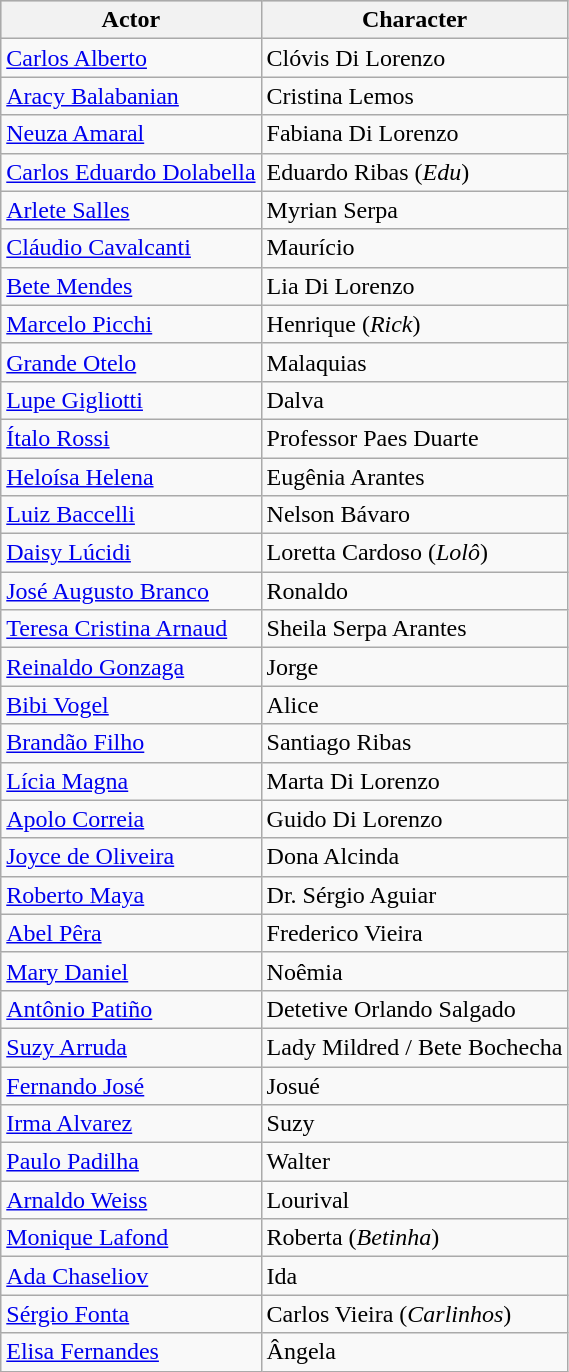<table class="wikitable sortable">
<tr style="background:#ccc;">
<th>Actor</th>
<th>Character</th>
</tr>
<tr>
<td><a href='#'>Carlos Alberto</a></td>
<td>Clóvis Di Lorenzo</td>
</tr>
<tr>
<td><a href='#'>Aracy Balabanian</a></td>
<td>Cristina Lemos</td>
</tr>
<tr>
<td><a href='#'>Neuza Amaral</a></td>
<td>Fabiana Di Lorenzo</td>
</tr>
<tr>
<td><a href='#'>Carlos Eduardo Dolabella</a></td>
<td>Eduardo Ribas (<em>Edu</em>)</td>
</tr>
<tr>
<td><a href='#'>Arlete Salles</a></td>
<td>Myrian Serpa</td>
</tr>
<tr>
<td><a href='#'>Cláudio Cavalcanti</a></td>
<td>Maurício</td>
</tr>
<tr>
<td><a href='#'>Bete Mendes</a></td>
<td>Lia Di Lorenzo</td>
</tr>
<tr>
<td><a href='#'>Marcelo Picchi</a></td>
<td>Henrique (<em>Rick</em>)</td>
</tr>
<tr>
<td><a href='#'>Grande Otelo</a></td>
<td>Malaquias</td>
</tr>
<tr>
<td><a href='#'>Lupe Gigliotti</a></td>
<td>Dalva</td>
</tr>
<tr>
<td><a href='#'>Ítalo Rossi</a></td>
<td>Professor Paes Duarte</td>
</tr>
<tr>
<td><a href='#'>Heloísa Helena</a></td>
<td>Eugênia Arantes</td>
</tr>
<tr>
<td><a href='#'>Luiz Baccelli</a></td>
<td>Nelson Bávaro</td>
</tr>
<tr>
<td><a href='#'>Daisy Lúcidi</a></td>
<td>Loretta Cardoso (<em>Lolô</em>)</td>
</tr>
<tr>
<td><a href='#'>José Augusto Branco</a></td>
<td>Ronaldo</td>
</tr>
<tr>
<td><a href='#'>Teresa Cristina Arnaud</a></td>
<td>Sheila Serpa Arantes</td>
</tr>
<tr>
<td><a href='#'>Reinaldo Gonzaga</a></td>
<td>Jorge</td>
</tr>
<tr>
<td><a href='#'>Bibi Vogel</a></td>
<td>Alice</td>
</tr>
<tr>
<td><a href='#'>Brandão Filho</a></td>
<td>Santiago Ribas</td>
</tr>
<tr>
<td><a href='#'>Lícia Magna</a></td>
<td>Marta Di Lorenzo</td>
</tr>
<tr>
<td><a href='#'>Apolo Correia</a></td>
<td>Guido Di Lorenzo</td>
</tr>
<tr>
<td><a href='#'>Joyce de Oliveira</a></td>
<td>Dona Alcinda</td>
</tr>
<tr>
<td><a href='#'>Roberto Maya</a></td>
<td>Dr. Sérgio Aguiar</td>
</tr>
<tr>
<td><a href='#'>Abel Pêra</a></td>
<td>Frederico Vieira</td>
</tr>
<tr>
<td><a href='#'>Mary Daniel</a></td>
<td>Noêmia</td>
</tr>
<tr>
<td><a href='#'>Antônio Patiño</a></td>
<td>Detetive Orlando Salgado</td>
</tr>
<tr>
<td><a href='#'>Suzy Arruda</a></td>
<td>Lady Mildred / Bete Bochecha</td>
</tr>
<tr>
<td><a href='#'>Fernando José</a></td>
<td>Josué</td>
</tr>
<tr>
<td><a href='#'>Irma Alvarez</a></td>
<td>Suzy</td>
</tr>
<tr>
<td><a href='#'>Paulo Padilha</a></td>
<td>Walter</td>
</tr>
<tr>
<td><a href='#'>Arnaldo Weiss</a></td>
<td>Lourival</td>
</tr>
<tr>
<td><a href='#'>Monique Lafond</a></td>
<td>Roberta (<em>Betinha</em>)</td>
</tr>
<tr>
<td><a href='#'>Ada Chaseliov</a></td>
<td>Ida</td>
</tr>
<tr>
<td><a href='#'>Sérgio Fonta</a></td>
<td>Carlos Vieira (<em>Carlinhos</em>)</td>
</tr>
<tr>
<td><a href='#'>Elisa Fernandes</a></td>
<td>Ângela</td>
</tr>
</table>
